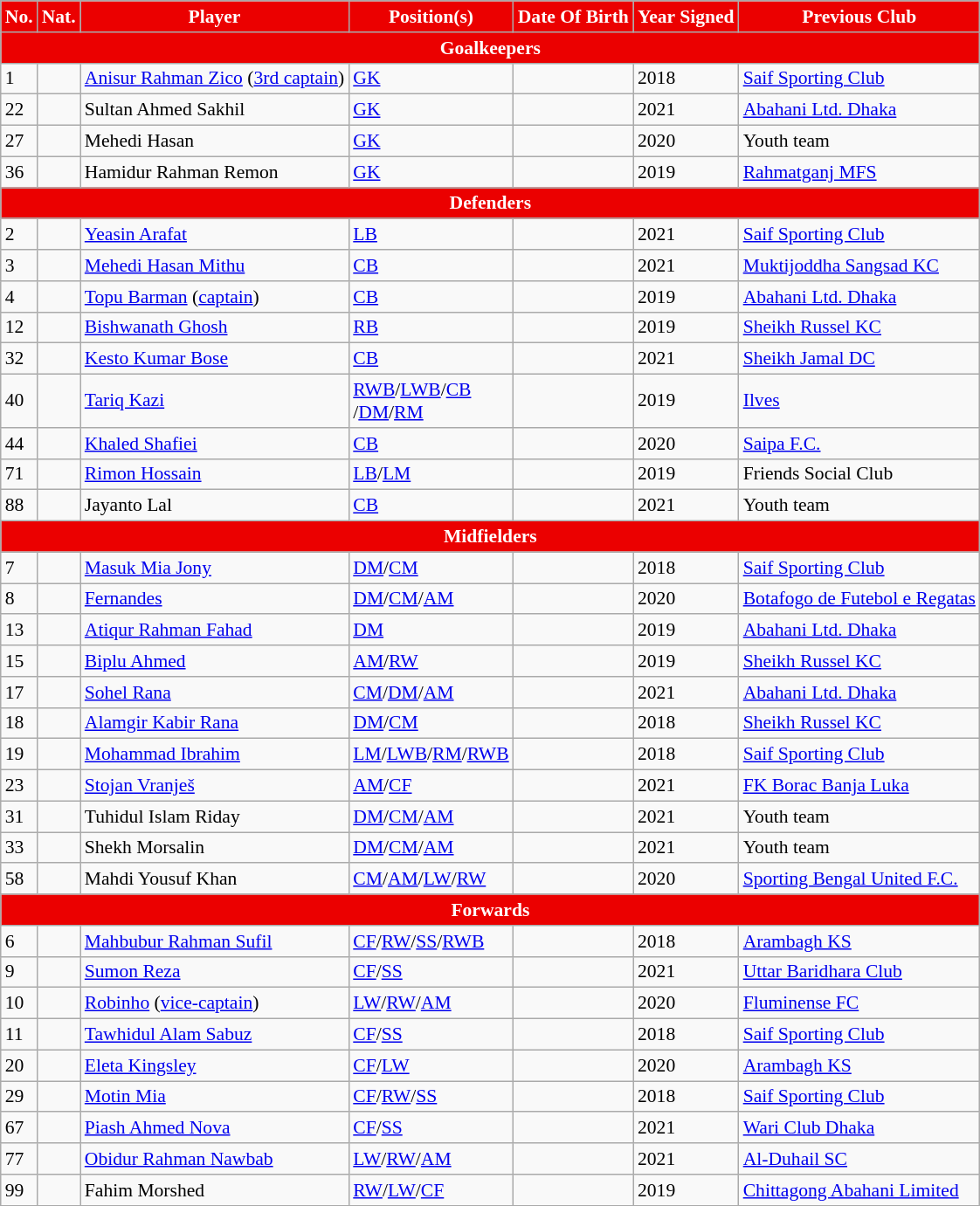<table class="wikitable" style="text-align:left; font-size:90%">
<tr>
<th style="background:#EB0000; color:white; text-align:center;">No.</th>
<th style="background:#EB0000; color:white; text-align:center;">Nat.</th>
<th style="background:#EB0000; color:white; text-align:center;">Player</th>
<th style="background:#EB0000; color:white; text-align:center;">Position(s)</th>
<th style="background:#EB0000; color:white; text-align:center;">Date Of Birth</th>
<th style="background:#EB0000; color:white; text-align:center;">Year Signed</th>
<th style="background:#EB0000; color:white; text-align:center;">Previous Club</th>
</tr>
<tr>
<th colspan="7" style="background:#EB0000; color:white; text-align:center"><strong>Goalkeepers</strong></th>
</tr>
<tr>
<td>1</td>
<td></td>
<td><a href='#'>Anisur Rahman Zico</a> (<a href='#'>3rd captain</a>)</td>
<td><a href='#'>GK</a></td>
<td></td>
<td>2018</td>
<td> <a href='#'>Saif Sporting Club</a></td>
</tr>
<tr>
<td>22</td>
<td></td>
<td>Sultan Ahmed Sakhil</td>
<td><a href='#'>GK</a></td>
<td></td>
<td>2021</td>
<td> <a href='#'>Abahani Ltd. Dhaka</a></td>
</tr>
<tr>
<td>27</td>
<td></td>
<td>Mehedi Hasan</td>
<td><a href='#'>GK</a></td>
<td></td>
<td>2020</td>
<td>Youth team</td>
</tr>
<tr>
<td>36</td>
<td></td>
<td>Hamidur Rahman Remon</td>
<td><a href='#'>GK</a></td>
<td></td>
<td>2019</td>
<td> <a href='#'>Rahmatganj MFS</a></td>
</tr>
<tr>
<th colspan="7" style="background:#EB0000; color:white; text-align:center"><strong>Defenders</strong></th>
</tr>
<tr>
<td>2</td>
<td></td>
<td><a href='#'>Yeasin Arafat</a></td>
<td><a href='#'>LB</a></td>
<td></td>
<td>2021</td>
<td> <a href='#'>Saif Sporting Club</a></td>
</tr>
<tr>
<td>3</td>
<td></td>
<td><a href='#'>Mehedi Hasan Mithu</a></td>
<td><a href='#'>CB</a></td>
<td></td>
<td>2021</td>
<td> <a href='#'>Muktijoddha Sangsad KC</a></td>
</tr>
<tr>
<td>4</td>
<td></td>
<td><a href='#'>Topu Barman</a> (<a href='#'>captain</a>)</td>
<td><a href='#'>CB</a></td>
<td></td>
<td>2019</td>
<td> <a href='#'>Abahani Ltd. Dhaka</a></td>
</tr>
<tr>
<td>12</td>
<td></td>
<td><a href='#'>Bishwanath Ghosh</a></td>
<td><a href='#'>RB</a></td>
<td></td>
<td>2019</td>
<td> <a href='#'>Sheikh Russel KC</a></td>
</tr>
<tr>
<td>32</td>
<td></td>
<td><a href='#'>Kesto Kumar Bose</a></td>
<td><a href='#'>CB</a></td>
<td></td>
<td>2021</td>
<td> <a href='#'>Sheikh Jamal DC</a></td>
</tr>
<tr>
<td>40</td>
<td></td>
<td><a href='#'>Tariq Kazi</a></td>
<td><a href='#'>RWB</a>/<a href='#'>LWB</a>/<a href='#'>CB</a><br>/<a href='#'>DM</a>/<a href='#'>RM</a></td>
<td></td>
<td>2019</td>
<td> <a href='#'>Ilves</a></td>
</tr>
<tr>
<td>44</td>
<td></td>
<td><a href='#'>Khaled Shafiei</a></td>
<td><a href='#'>CB</a></td>
<td></td>
<td>2020</td>
<td> <a href='#'>Saipa F.C.</a></td>
</tr>
<tr>
<td>71</td>
<td></td>
<td><a href='#'>Rimon Hossain</a></td>
<td><a href='#'>LB</a>/<a href='#'>LM</a></td>
<td></td>
<td>2019</td>
<td> Friends Social Club</td>
</tr>
<tr>
<td>88</td>
<td></td>
<td>Jayanto Lal</td>
<td><a href='#'>CB</a></td>
<td></td>
<td>2021</td>
<td>Youth team</td>
</tr>
<tr>
<th colspan="7" style="background:#EB0000; color:white; text-align:center"><strong>Midfielders</strong></th>
</tr>
<tr>
<td>7</td>
<td></td>
<td><a href='#'>Masuk Mia Jony</a></td>
<td><a href='#'>DM</a>/<a href='#'>CM</a></td>
<td></td>
<td>2018</td>
<td> <a href='#'>Saif Sporting Club</a></td>
</tr>
<tr>
<td>8</td>
<td></td>
<td><a href='#'>Fernandes</a></td>
<td><a href='#'>DM</a>/<a href='#'>CM</a>/<a href='#'>AM</a></td>
<td></td>
<td>2020</td>
<td> <a href='#'>Botafogo de Futebol e Regatas</a></td>
</tr>
<tr>
<td>13</td>
<td></td>
<td><a href='#'>Atiqur Rahman Fahad</a></td>
<td><a href='#'>DM</a></td>
<td></td>
<td>2019</td>
<td> <a href='#'>Abahani Ltd. Dhaka</a></td>
</tr>
<tr>
<td>15</td>
<td></td>
<td><a href='#'>Biplu Ahmed</a></td>
<td><a href='#'>AM</a>/<a href='#'>RW</a></td>
<td></td>
<td>2019</td>
<td> <a href='#'>Sheikh Russel KC</a></td>
</tr>
<tr>
<td>17</td>
<td></td>
<td><a href='#'>Sohel Rana</a></td>
<td><a href='#'>CM</a>/<a href='#'>DM</a>/<a href='#'>AM</a></td>
<td></td>
<td>2021</td>
<td> <a href='#'>Abahani Ltd. Dhaka</a></td>
</tr>
<tr>
<td>18</td>
<td></td>
<td><a href='#'>Alamgir Kabir Rana</a></td>
<td><a href='#'>DM</a>/<a href='#'>CM</a></td>
<td></td>
<td>2018</td>
<td> <a href='#'>Sheikh Russel KC</a></td>
</tr>
<tr>
<td>19</td>
<td></td>
<td><a href='#'>Mohammad Ibrahim</a></td>
<td><a href='#'>LM</a>/<a href='#'>LWB</a>/<a href='#'>RM</a>/<a href='#'>RWB</a></td>
<td></td>
<td>2018</td>
<td> <a href='#'>Saif Sporting Club</a></td>
</tr>
<tr>
<td>23</td>
<td></td>
<td><a href='#'>Stojan Vranješ</a></td>
<td><a href='#'>AM</a>/<a href='#'>CF</a></td>
<td></td>
<td>2021</td>
<td> <a href='#'>FK Borac Banja Luka</a></td>
</tr>
<tr>
<td>31</td>
<td></td>
<td>Tuhidul Islam Riday</td>
<td><a href='#'>DM</a>/<a href='#'>CM</a>/<a href='#'>AM</a></td>
<td></td>
<td>2021</td>
<td>Youth team</td>
</tr>
<tr>
<td>33</td>
<td></td>
<td>Shekh Morsalin</td>
<td><a href='#'>DM</a>/<a href='#'>CM</a>/<a href='#'>AM</a></td>
<td></td>
<td>2021</td>
<td>Youth team</td>
</tr>
<tr>
<td>58</td>
<td></td>
<td>Mahdi Yousuf Khan</td>
<td><a href='#'>CM</a>/<a href='#'>AM</a>/<a href='#'>LW</a>/<a href='#'>RW</a></td>
<td></td>
<td>2020</td>
<td> <a href='#'>Sporting Bengal United F.C.</a></td>
</tr>
<tr>
<th colspan="7" style="background:#EB0000; color:white; text-align:center"><strong>Forwards</strong></th>
</tr>
<tr>
<td>6</td>
<td></td>
<td><a href='#'>Mahbubur Rahman Sufil</a></td>
<td><a href='#'>CF</a>/<a href='#'>RW</a>/<a href='#'>SS</a>/<a href='#'>RWB</a></td>
<td></td>
<td>2018</td>
<td> <a href='#'>Arambagh KS</a></td>
</tr>
<tr>
<td>9</td>
<td></td>
<td><a href='#'>Sumon Reza</a></td>
<td><a href='#'>CF</a>/<a href='#'>SS</a></td>
<td></td>
<td>2021</td>
<td> <a href='#'>Uttar Baridhara Club</a></td>
</tr>
<tr>
<td>10</td>
<td></td>
<td><a href='#'>Robinho</a> (<a href='#'>vice-captain</a>)</td>
<td><a href='#'>LW</a>/<a href='#'>RW</a>/<a href='#'>AM</a></td>
<td></td>
<td>2020</td>
<td> <a href='#'>Fluminense FC</a></td>
</tr>
<tr>
<td>11</td>
<td></td>
<td><a href='#'>Tawhidul Alam Sabuz</a></td>
<td><a href='#'>CF</a>/<a href='#'>SS</a></td>
<td></td>
<td>2018</td>
<td> <a href='#'>Saif Sporting Club</a></td>
</tr>
<tr>
<td>20</td>
<td></td>
<td><a href='#'>Eleta Kingsley</a></td>
<td><a href='#'>CF</a>/<a href='#'>LW</a></td>
<td></td>
<td>2020</td>
<td> <a href='#'>Arambagh KS</a></td>
</tr>
<tr>
<td>29</td>
<td></td>
<td><a href='#'>Motin Mia</a></td>
<td><a href='#'>CF</a>/<a href='#'>RW</a>/<a href='#'>SS</a></td>
<td></td>
<td>2018</td>
<td> <a href='#'>Saif Sporting Club</a></td>
</tr>
<tr>
<td>67</td>
<td></td>
<td><a href='#'>Piash Ahmed Nova</a></td>
<td><a href='#'>CF</a>/<a href='#'>SS</a></td>
<td></td>
<td>2021</td>
<td> <a href='#'>Wari Club Dhaka</a></td>
</tr>
<tr>
<td>77</td>
<td></td>
<td><a href='#'>Obidur Rahman Nawbab</a></td>
<td><a href='#'>LW</a>/<a href='#'>RW</a>/<a href='#'>AM</a></td>
<td></td>
<td>2021</td>
<td> <a href='#'>Al-Duhail SC</a></td>
</tr>
<tr>
<td>99</td>
<td></td>
<td>Fahim Morshed</td>
<td><a href='#'>RW</a>/<a href='#'>LW</a>/<a href='#'>CF</a></td>
<td></td>
<td>2019</td>
<td> <a href='#'>Chittagong Abahani Limited</a></td>
</tr>
<tr>
</tr>
</table>
